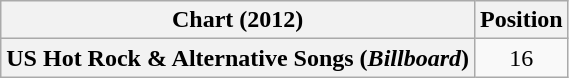<table class="wikitable sortable plainrowheaders" style="text-align:center">
<tr>
<th scope="col">Chart (2012)</th>
<th scope="col">Position</th>
</tr>
<tr>
<th scope="row">US Hot Rock & Alternative Songs (<em>Billboard</em>)</th>
<td>16</td>
</tr>
</table>
